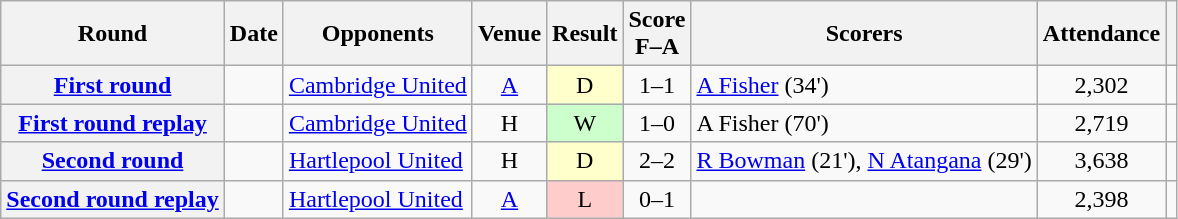<table class="wikitable plainrowheaders" style="text-align:center">
<tr>
<th scope=col>Round</th>
<th scope=col>Date</th>
<th scope=col>Opponents</th>
<th scope=col>Venue</th>
<th scope=col>Result</th>
<th scope=col>Score<br>F–A</th>
<th scope=col class=unsortable>Scorers</th>
<th scope=col>Attendance</th>
<th scope=col" class=unsortable></th>
</tr>
<tr>
<th scope=row><a href='#'>First round</a></th>
<td align=left></td>
<td align=left><a href='#'>Cambridge United</a></td>
<td><a href='#'>A</a></td>
<td style=background-color:#FFFFCC>D</td>
<td>1–1</td>
<td align=left><a href='#'>A Fisher</a> (34')</td>
<td>2,302</td>
<td></td>
</tr>
<tr>
<th scope=row><a href='#'>First round replay</a></th>
<td align=left></td>
<td align=left><a href='#'>Cambridge United</a></td>
<td>H</td>
<td style=background-color:#CCFFCC>W</td>
<td>1–0</td>
<td align=left>A Fisher (70')</td>
<td>2,719</td>
<td></td>
</tr>
<tr>
<th scope=row><a href='#'>Second round</a></th>
<td align=left></td>
<td align=left><a href='#'>Hartlepool United</a></td>
<td>H</td>
<td style=background-color:#FFFFCC>D</td>
<td>2–2</td>
<td align=left><a href='#'>R Bowman</a> (21'), <a href='#'>N Atangana</a> (29')</td>
<td>3,638</td>
<td></td>
</tr>
<tr>
<th scope=row><a href='#'>Second round replay</a></th>
<td align=left></td>
<td align=left><a href='#'>Hartlepool United</a></td>
<td><a href='#'>A</a></td>
<td style=background-color:#FFCCCC>L</td>
<td>0–1 </td>
<td align=left></td>
<td>2,398</td>
<td></td>
</tr>
</table>
